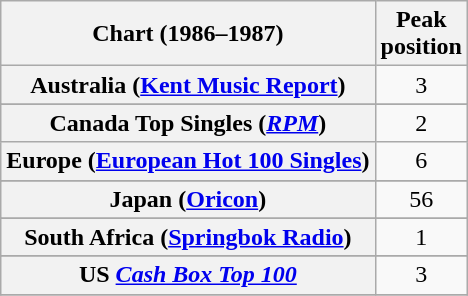<table class="wikitable sortable plainrowheaders" style="text-align:center">
<tr>
<th scope="col">Chart (1986–1987)</th>
<th scope="col">Peak<br>position</th>
</tr>
<tr>
<th scope="row">Australia (<a href='#'>Kent Music Report</a>)</th>
<td>3</td>
</tr>
<tr>
</tr>
<tr>
</tr>
<tr>
<th scope="row">Canada Top Singles (<em><a href='#'>RPM</a></em>)</th>
<td>2</td>
</tr>
<tr>
<th scope="row">Europe (<a href='#'>European Hot 100 Singles</a>)</th>
<td>6</td>
</tr>
<tr>
</tr>
<tr>
<th scope="row">Japan (<a href='#'>Oricon</a>)</th>
<td>56</td>
</tr>
<tr>
</tr>
<tr>
</tr>
<tr>
</tr>
<tr>
</tr>
<tr>
<th scope="row">South Africa (<a href='#'>Springbok Radio</a>)</th>
<td>1</td>
</tr>
<tr>
</tr>
<tr>
</tr>
<tr>
</tr>
<tr>
</tr>
<tr>
<th scope="row">US <em><a href='#'>Cash Box Top 100</a></em></th>
<td>3</td>
</tr>
<tr>
</tr>
</table>
